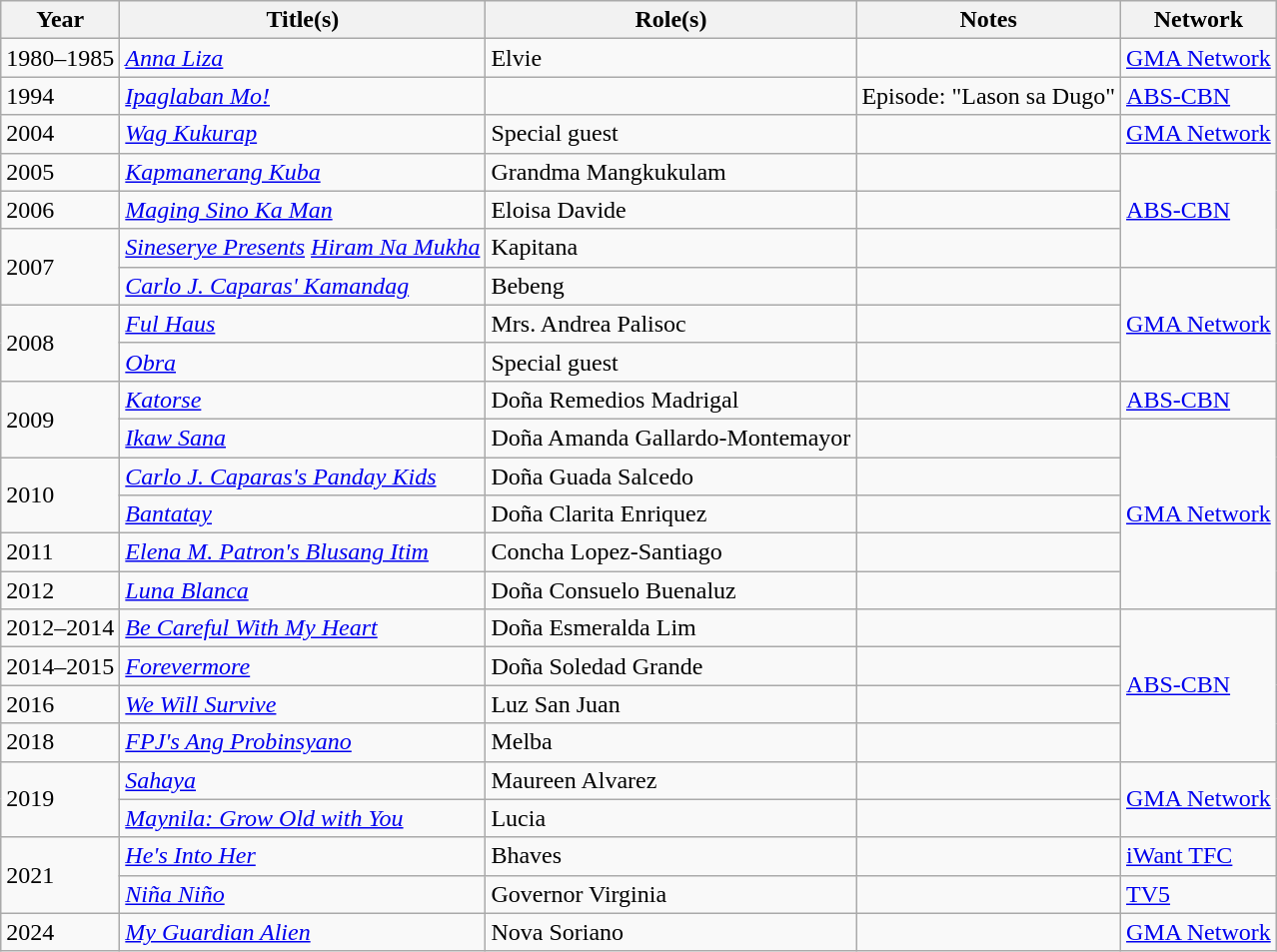<table class="wikitable sortable">
<tr>
<th>Year</th>
<th>Title(s)</th>
<th>Role(s)</th>
<th>Notes</th>
<th>Network</th>
</tr>
<tr>
<td>1980–1985</td>
<td><em><a href='#'>Anna Liza</a></em></td>
<td>Elvie</td>
<td></td>
<td><a href='#'>GMA Network</a></td>
</tr>
<tr>
<td>1994</td>
<td><em><a href='#'>Ipaglaban Mo!</a></em></td>
<td></td>
<td>Episode: "Lason sa Dugo"</td>
<td><a href='#'>ABS-CBN</a></td>
</tr>
<tr>
<td>2004</td>
<td><em><a href='#'>Wag Kukurap</a></em></td>
<td>Special guest</td>
<td></td>
<td><a href='#'>GMA Network</a></td>
</tr>
<tr>
<td>2005</td>
<td><em><a href='#'>Kapmanerang Kuba</a></em></td>
<td>Grandma Mangkukulam</td>
<td></td>
<td rowspan="3"><a href='#'>ABS-CBN</a></td>
</tr>
<tr>
<td>2006</td>
<td><em><a href='#'>Maging Sino Ka Man</a></em></td>
<td>Eloisa Davide</td>
<td></td>
</tr>
<tr>
<td rowspan="2">2007</td>
<td><em><a href='#'>Sineserye Presents</a> <a href='#'>Hiram Na Mukha</a></em></td>
<td>Kapitana</td>
<td></td>
</tr>
<tr>
<td><em><a href='#'>Carlo J. Caparas' Kamandag</a></em></td>
<td>Bebeng</td>
<td></td>
<td rowspan="3"><a href='#'>GMA Network</a></td>
</tr>
<tr>
<td rowspan="2">2008</td>
<td><em><a href='#'>Ful Haus</a></em></td>
<td>Mrs. Andrea Palisoc</td>
<td></td>
</tr>
<tr>
<td><em><a href='#'>Obra</a></em></td>
<td>Special guest</td>
<td></td>
</tr>
<tr>
<td rowspan="2">2009</td>
<td><em><a href='#'>Katorse</a></em></td>
<td>Doña Remedios Madrigal</td>
<td></td>
<td><a href='#'>ABS-CBN</a></td>
</tr>
<tr>
<td><em><a href='#'>Ikaw Sana</a></em></td>
<td>Doña Amanda Gallardo-Montemayor</td>
<td></td>
<td rowspan="5"><a href='#'>GMA Network</a></td>
</tr>
<tr>
<td rowspan="2">2010</td>
<td><em><a href='#'>Carlo J. Caparas's Panday Kids</a></em></td>
<td>Doña Guada Salcedo</td>
<td></td>
</tr>
<tr>
<td><em><a href='#'>Bantatay</a></em></td>
<td>Doña Clarita Enriquez</td>
<td></td>
</tr>
<tr>
<td>2011</td>
<td><em><a href='#'>Elena M. Patron's Blusang Itim</a></em></td>
<td>Concha Lopez-Santiago</td>
<td></td>
</tr>
<tr>
<td>2012</td>
<td><em><a href='#'>Luna Blanca</a></em></td>
<td>Doña Consuelo Buenaluz</td>
<td></td>
</tr>
<tr>
<td>2012–2014</td>
<td><em><a href='#'>Be Careful With My Heart</a></em></td>
<td>Doña Esmeralda Lim</td>
<td></td>
<td rowspan="4"><a href='#'>ABS-CBN</a></td>
</tr>
<tr>
<td>2014–2015</td>
<td><em><a href='#'>Forevermore</a></em></td>
<td>Doña Soledad Grande</td>
<td></td>
</tr>
<tr>
<td>2016</td>
<td><em><a href='#'>We Will Survive</a></em></td>
<td>Luz San Juan</td>
<td></td>
</tr>
<tr>
<td>2018</td>
<td><em><a href='#'>FPJ's Ang Probinsyano</a></em></td>
<td>Melba</td>
<td></td>
</tr>
<tr>
<td rowspan="2">2019</td>
<td><em><a href='#'>Sahaya</a></em></td>
<td>Maureen Alvarez</td>
<td></td>
<td rowspan="2"><a href='#'>GMA Network</a></td>
</tr>
<tr>
<td><em><a href='#'>Maynila: Grow Old with You</a></em></td>
<td>Lucia</td>
<td></td>
</tr>
<tr>
<td rowspan="2">2021</td>
<td><em><a href='#'>He's Into Her</a></em></td>
<td>Bhaves</td>
<td></td>
<td><a href='#'>iWant TFC</a></td>
</tr>
<tr>
<td><em><a href='#'>Niña Niño</a></em></td>
<td>Governor Virginia</td>
<td></td>
<td><a href='#'>TV5</a></td>
</tr>
<tr>
<td>2024</td>
<td><em><a href='#'>My Guardian Alien</a></em></td>
<td>Nova Soriano</td>
<td></td>
<td><a href='#'>GMA Network</a></td>
</tr>
</table>
